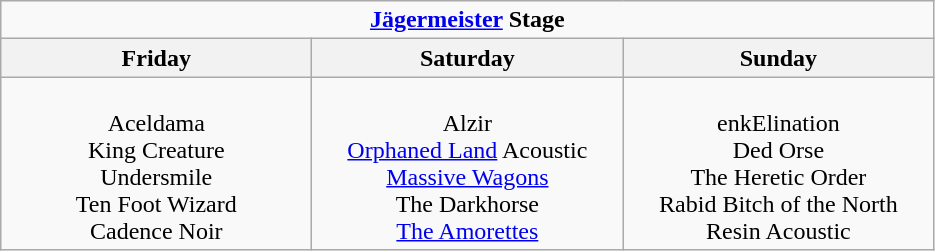<table class="wikitable">
<tr>
<td colspan="4" align="center"><strong><a href='#'>Jägermeister</a> Stage</strong></td>
</tr>
<tr>
<th>Friday</th>
<th>Saturday</th>
<th>Sunday</th>
</tr>
<tr>
<td align="center" valign="top" width="200"><br>Aceldama<br>
King Creature<br>
Undersmile<br>
Ten Foot Wizard<br>
Cadence Noir<br></td>
<td align="center" valign="top" width="200"><br>Alzir<br>
<a href='#'>Orphaned Land</a> Acoustic<br>
<a href='#'>Massive Wagons</a><br>
The Darkhorse<br>
<a href='#'>The Amorettes</a><br></td>
<td align="center" valign="top" width="200"><br>enkElination<br>
Ded Orse<br>
The Heretic Order<br>
Rabid Bitch of the North<br>
Resin Acoustic<br></td>
</tr>
</table>
